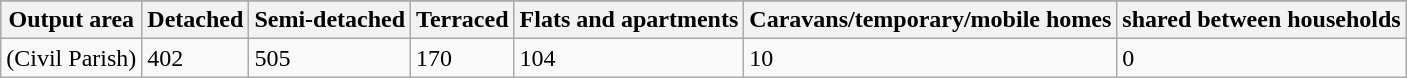<table class="wikitable">
<tr>
</tr>
<tr>
<th>Output area</th>
<th>Detached</th>
<th>Semi-detached</th>
<th>Terraced</th>
<th>Flats and apartments</th>
<th>Caravans/temporary/mobile homes</th>
<th>shared between households</th>
</tr>
<tr>
<td>(Civil Parish)</td>
<td>402</td>
<td>505</td>
<td>170</td>
<td>104</td>
<td>10</td>
<td>0</td>
</tr>
</table>
